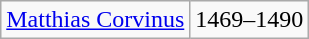<table class="wikitable">
<tr>
<td><a href='#'>Matthias Corvinus</a></td>
<td>1469–1490</td>
</tr>
</table>
